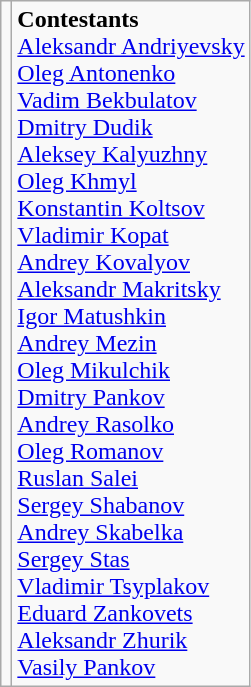<table class="wikitable" style="text-align:center">
<tr>
<td></td>
<td align=left><strong>Contestants</strong><br> <a href='#'>Aleksandr Andriyevsky</a> <br> <a href='#'>Oleg Antonenko</a> <br> <a href='#'>Vadim Bekbulatov</a> <br> <a href='#'>Dmitry Dudik</a> <br> <a href='#'>Aleksey Kalyuzhny</a> <br> <a href='#'>Oleg Khmyl</a> <br> <a href='#'>Konstantin Koltsov</a> <br> <a href='#'>Vladimir Kopat</a> <br> <a href='#'>Andrey Kovalyov</a> <br> <a href='#'>Aleksandr Makritsky</a> <br> <a href='#'>Igor Matushkin</a> <br> <a href='#'>Andrey Mezin</a> <br> <a href='#'>Oleg Mikulchik</a> <br> <a href='#'>Dmitry Pankov</a> <br> <a href='#'>Andrey Rasolko</a> <br> <a href='#'>Oleg Romanov</a> <br> <a href='#'>Ruslan Salei</a> <br> <a href='#'>Sergey Shabanov</a> <br> <a href='#'>Andrey Skabelka</a> <br> <a href='#'>Sergey Stas</a> <br> <a href='#'>Vladimir Tsyplakov</a> <br> <a href='#'>Eduard Zankovets</a> <br> <a href='#'>Aleksandr Zhurik</a> <br> <a href='#'>Vasily Pankov</a></td>
</tr>
</table>
